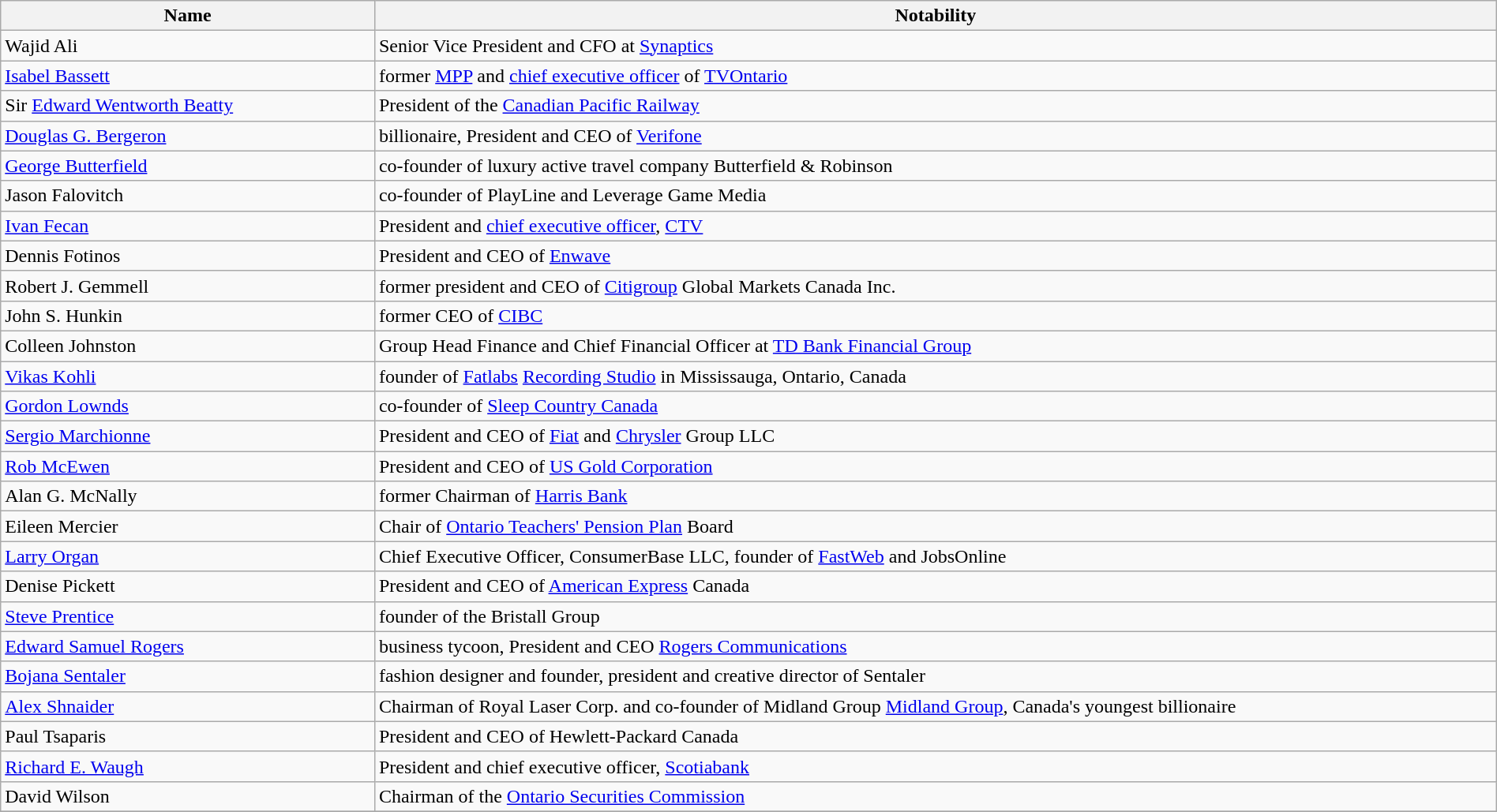<table class="wikitable sortable" style="width: 100%;">
<tr>
<th width = "25%">Name</th>
<th class="unsortable">Notability</th>
</tr>
<tr valign="top">
<td>Wajid Ali</td>
<td>Senior Vice President and CFO at <a href='#'>Synaptics</a></td>
</tr>
<tr valign="top">
<td><a href='#'>Isabel Bassett</a></td>
<td>former <a href='#'>MPP</a> and <a href='#'>chief executive officer</a> of <a href='#'>TVOntario</a></td>
</tr>
<tr valign="top">
<td>Sir <a href='#'>Edward Wentworth Beatty</a></td>
<td>President of the <a href='#'>Canadian Pacific Railway</a></td>
</tr>
<tr valign="top">
<td><a href='#'>Douglas G. Bergeron</a></td>
<td>billionaire, President and CEO of <a href='#'>Verifone</a></td>
</tr>
<tr valign="top">
<td><a href='#'>George Butterfield</a></td>
<td>co-founder of luxury active travel company Butterfield & Robinson</td>
</tr>
<tr valign="top">
<td>Jason Falovitch</td>
<td>co-founder of PlayLine and Leverage Game Media</td>
</tr>
<tr valign="top">
<td><a href='#'>Ivan Fecan</a></td>
<td>President and <a href='#'>chief executive officer</a>, <a href='#'>CTV</a></td>
</tr>
<tr valign="top">
<td>Dennis Fotinos</td>
<td>President and CEO of <a href='#'>Enwave</a></td>
</tr>
<tr valign="top">
<td>Robert J. Gemmell</td>
<td>former president and CEO of <a href='#'>Citigroup</a> Global Markets Canada Inc.</td>
</tr>
<tr valign="top">
<td>John S. Hunkin</td>
<td>former CEO of <a href='#'>CIBC</a></td>
</tr>
<tr valign="top">
<td>Colleen Johnston</td>
<td>Group Head Finance and Chief Financial Officer at <a href='#'>TD Bank Financial Group</a></td>
</tr>
<tr valign="top">
<td><a href='#'>Vikas Kohli</a></td>
<td>founder of <a href='#'>Fatlabs</a> <a href='#'>Recording Studio</a> in Mississauga, Ontario, Canada</td>
</tr>
<tr valign="top">
<td><a href='#'>Gordon Lownds</a></td>
<td>co-founder of <a href='#'>Sleep Country Canada</a></td>
</tr>
<tr valign="top">
<td><a href='#'>Sergio Marchionne</a></td>
<td>President and CEO of <a href='#'>Fiat</a> and <a href='#'>Chrysler</a> Group LLC</td>
</tr>
<tr valign="top">
<td><a href='#'>Rob McEwen</a></td>
<td>President and CEO of <a href='#'>US Gold Corporation</a></td>
</tr>
<tr valign="top">
<td>Alan G. McNally</td>
<td>former Chairman of <a href='#'>Harris Bank</a></td>
</tr>
<tr valign="top">
<td>Eileen Mercier</td>
<td>Chair of <a href='#'>Ontario Teachers' Pension Plan</a> Board</td>
</tr>
<tr valign="top">
<td><a href='#'>Larry Organ</a></td>
<td>Chief Executive Officer, ConsumerBase LLC, founder of <a href='#'>FastWeb</a> and JobsOnline</td>
</tr>
<tr valign="top">
<td>Denise Pickett</td>
<td>President and CEO of <a href='#'>American Express</a> Canada</td>
</tr>
<tr valign="top">
<td><a href='#'>Steve Prentice</a></td>
<td>founder of the Bristall Group</td>
</tr>
<tr valign="top">
<td><a href='#'>Edward Samuel Rogers</a></td>
<td>business tycoon, President and CEO <a href='#'>Rogers Communications</a></td>
</tr>
<tr valign="top">
<td><a href='#'>Bojana Sentaler</a></td>
<td>fashion designer and founder, president and creative director of Sentaler</td>
</tr>
<tr valign="top">
<td><a href='#'>Alex Shnaider</a></td>
<td>Chairman of Royal Laser Corp. and co-founder of Midland Group <a href='#'>Midland Group</a>, Canada's youngest billionaire</td>
</tr>
<tr valign="top">
<td>Paul Tsaparis</td>
<td>President and CEO of Hewlett-Packard Canada</td>
</tr>
<tr valign="top">
<td><a href='#'>Richard E. Waugh</a></td>
<td>President and chief executive officer, <a href='#'>Scotiabank</a></td>
</tr>
<tr valign="top">
<td>David Wilson</td>
<td>Chairman of the <a href='#'>Ontario Securities Commission</a></td>
</tr>
<tr valign="top">
</tr>
</table>
